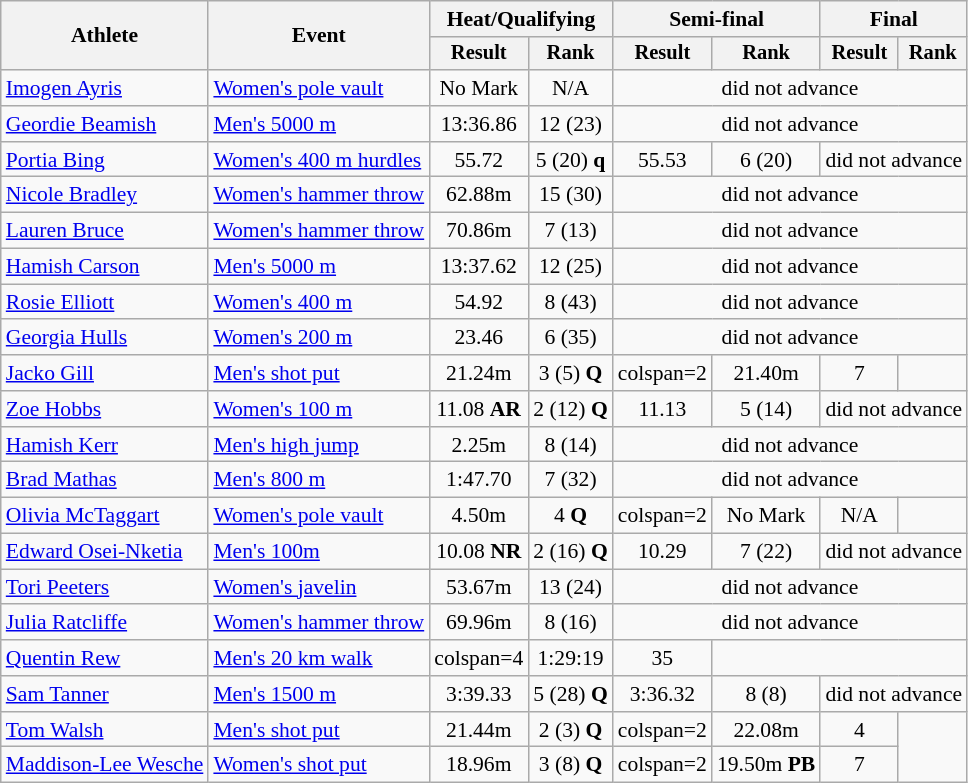<table class=wikitable style=font-size:90%;text-align:center>
<tr>
<th rowspan=2>Athlete</th>
<th rowspan=2>Event</th>
<th colspan=2>Heat/Qualifying</th>
<th colspan=2>Semi-final</th>
<th colspan=2>Final</th>
</tr>
<tr style=font-size:95%>
<th>Result</th>
<th>Rank</th>
<th>Result</th>
<th>Rank</th>
<th>Result</th>
<th>Rank</th>
</tr>
<tr>
<td align=left><a href='#'>Imogen Ayris</a></td>
<td align=left><a href='#'>Women's pole vault</a></td>
<td>No Mark</td>
<td>N/A</td>
<td colspan=4>did not advance</td>
</tr>
<tr>
<td align=left><a href='#'>Geordie Beamish</a></td>
<td align=left><a href='#'>Men's 5000 m</a></td>
<td>13:36.86</td>
<td>12 (23)</td>
<td colspan=4>did not advance</td>
</tr>
<tr>
<td align=left><a href='#'>Portia Bing</a></td>
<td align=left><a href='#'>Women's 400 m hurdles</a></td>
<td>55.72</td>
<td>5 (20) <strong>q</strong></td>
<td>55.53</td>
<td>6 (20)</td>
<td colspan=2>did not advance</td>
</tr>
<tr>
<td align=left><a href='#'>Nicole Bradley</a></td>
<td align=left><a href='#'>Women's hammer throw</a></td>
<td>62.88m</td>
<td>15 (30)</td>
<td colspan=4>did not advance</td>
</tr>
<tr>
<td align=left><a href='#'>Lauren Bruce</a></td>
<td align=left><a href='#'>Women's hammer throw</a></td>
<td>70.86m</td>
<td>7 (13)</td>
<td colspan=4>did not advance</td>
</tr>
<tr>
<td align=left><a href='#'>Hamish Carson</a></td>
<td align=left><a href='#'>Men's 5000 m</a></td>
<td>13:37.62</td>
<td>12 (25)</td>
<td colspan=4>did not advance</td>
</tr>
<tr>
<td align=left><a href='#'>Rosie Elliott</a></td>
<td align=left><a href='#'>Women's 400 m</a></td>
<td>54.92</td>
<td>8 (43)</td>
<td colspan=4>did not advance</td>
</tr>
<tr>
<td align=left><a href='#'>Georgia Hulls</a></td>
<td align=left><a href='#'>Women's 200 m</a></td>
<td>23.46</td>
<td>6 (35)</td>
<td colspan=4>did not advance</td>
</tr>
<tr>
<td align=left><a href='#'>Jacko Gill</a></td>
<td align=left><a href='#'>Men's shot put</a></td>
<td>21.24m</td>
<td>3 (5) <strong>Q</strong></td>
<td>colspan=2 </td>
<td>21.40m</td>
<td>7</td>
</tr>
<tr>
<td align=left><a href='#'>Zoe Hobbs</a></td>
<td align=left><a href='#'>Women's 100 m</a></td>
<td>11.08 <strong>AR</strong></td>
<td>2 (12) <strong>Q</strong></td>
<td>11.13</td>
<td>5 (14)</td>
<td colspan=2>did not advance</td>
</tr>
<tr>
<td align=left><a href='#'>Hamish Kerr</a></td>
<td align=left><a href='#'>Men's high jump</a></td>
<td>2.25m</td>
<td>8 (14)</td>
<td colspan=4>did not advance</td>
</tr>
<tr>
<td align=left><a href='#'>Brad Mathas</a></td>
<td align=left><a href='#'>Men's 800 m</a></td>
<td>1:47.70</td>
<td>7 (32)</td>
<td colspan=4>did not advance</td>
</tr>
<tr>
<td align=left><a href='#'>Olivia McTaggart</a></td>
<td align=left><a href='#'>Women's pole vault</a></td>
<td>4.50m</td>
<td>4 <strong>Q</strong></td>
<td>colspan=2 </td>
<td>No Mark</td>
<td>N/A</td>
</tr>
<tr>
<td align=left><a href='#'>Edward Osei-Nketia</a></td>
<td align=left><a href='#'>Men's 100m</a></td>
<td>10.08 <strong>NR</strong></td>
<td>2 (16) <strong>Q</strong></td>
<td>10.29</td>
<td>7 (22)</td>
<td colspan=2>did not advance</td>
</tr>
<tr>
<td align=left><a href='#'>Tori Peeters</a></td>
<td align=left><a href='#'>Women's javelin</a></td>
<td>53.67m</td>
<td>13 (24)</td>
<td colspan=4>did not advance</td>
</tr>
<tr>
<td align=left><a href='#'>Julia Ratcliffe</a></td>
<td align=left><a href='#'>Women's hammer throw</a></td>
<td>69.96m</td>
<td>8 (16)</td>
<td colspan=4>did not advance</td>
</tr>
<tr>
<td align=left><a href='#'>Quentin Rew</a></td>
<td align=left><a href='#'>Men's 20 km walk</a></td>
<td>colspan=4 </td>
<td>1:29:19</td>
<td>35</td>
</tr>
<tr>
<td align=left><a href='#'>Sam Tanner</a></td>
<td align=left><a href='#'>Men's 1500 m</a></td>
<td>3:39.33</td>
<td>5 (28) <strong>Q</strong></td>
<td>3:36.32</td>
<td>8 (8)</td>
<td colspan=2>did not advance</td>
</tr>
<tr>
<td align=left><a href='#'>Tom Walsh</a></td>
<td align=left><a href='#'>Men's shot put</a></td>
<td>21.44m</td>
<td>2 (3) <strong>Q</strong></td>
<td>colspan=2 </td>
<td>22.08m</td>
<td>4</td>
</tr>
<tr>
<td align=left><a href='#'>Maddison-Lee Wesche</a></td>
<td align=left><a href='#'>Women's shot put</a></td>
<td>18.96m</td>
<td>3 (8) <strong>Q</strong></td>
<td>colspan=2 </td>
<td>19.50m <strong>PB</strong></td>
<td>7</td>
</tr>
</table>
